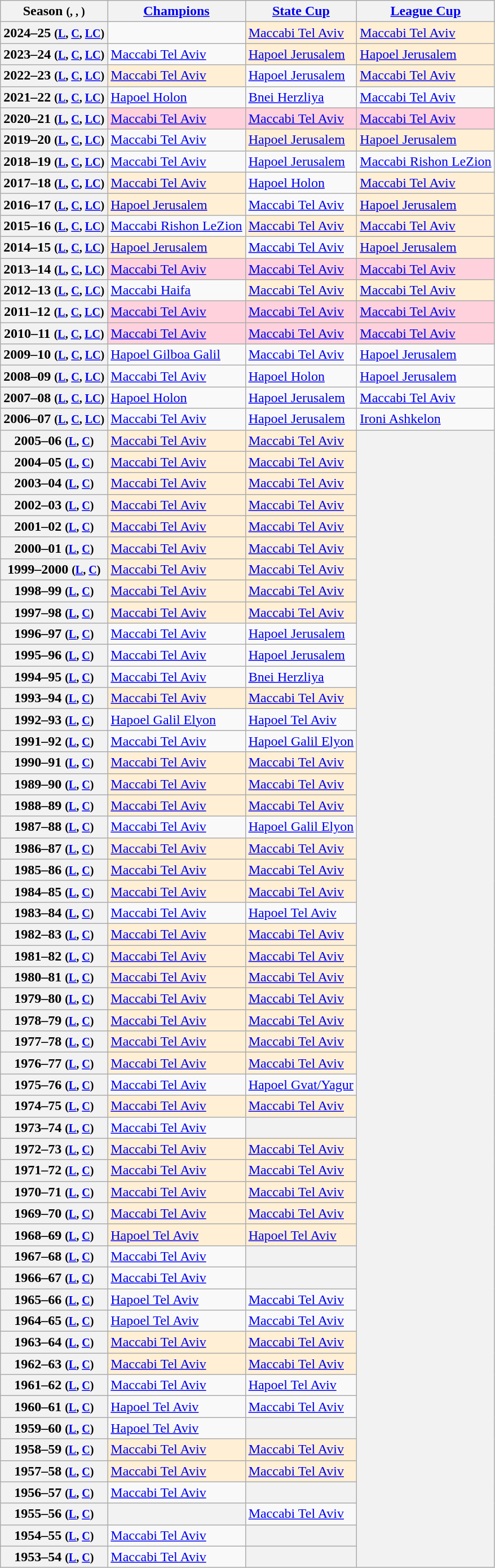<table class="wikitable" style="width=1200pt;">
<tr>
<th align=center>Season <small>(, , )</small></th>
<th align=center><a href='#'>Champions</a></th>
<th align=center><a href='#'>State Cup</a></th>
<th align=center><a href='#'>League Cup</a></th>
</tr>
<tr>
<th>2024–25 <small>(<a href='#'>L</a>, <a href='#'>C</a>, <a href='#'>LC</a>)</small></th>
<td></td>
<td bgcolor=FFEFD5><a href='#'>Maccabi Tel Aviv</a></td>
<td bgcolor=FFEFD5><a href='#'>Maccabi Tel Aviv</a></td>
</tr>
<tr>
<th>2023–24 <small>(<a href='#'>L</a>, <a href='#'>C</a>, <a href='#'>LC</a>)</small></th>
<td><a href='#'>Maccabi Tel Aviv</a></td>
<td bgcolor=FFEFD5><a href='#'>Hapoel Jerusalem</a></td>
<td bgcolor=FFEFD5><a href='#'>Hapoel Jerusalem</a></td>
</tr>
<tr>
<th>2022–23 <small>(<a href='#'>L</a>, <a href='#'>C</a>, <a href='#'>LC</a>)</small></th>
<td bgcolor=FFEFD5><a href='#'>Maccabi Tel Aviv</a></td>
<td><a href='#'>Hapoel Jerusalem</a></td>
<td bgcolor=FFEFD5><a href='#'>Maccabi Tel Aviv</a></td>
</tr>
<tr>
<th>2021–22 <small>(<a href='#'>L</a>, <a href='#'>C</a>, <a href='#'>LC</a>)</small></th>
<td><a href='#'>Hapoel Holon</a></td>
<td><a href='#'>Bnei Herzliya</a></td>
<td><a href='#'>Maccabi Tel Aviv</a></td>
</tr>
<tr>
<th>2020–21 <small>(<a href='#'>L</a>, <a href='#'>C</a>, <a href='#'>LC</a>)</small></th>
<td bgcolor=FFD1DC><a href='#'>Maccabi Tel Aviv</a></td>
<td bgcolor=FFD1DC><a href='#'>Maccabi Tel Aviv</a></td>
<td bgcolor=FFD1DC><a href='#'>Maccabi Tel Aviv</a></td>
</tr>
<tr>
<th>2019–20 <small>(<a href='#'>L</a>, <a href='#'>C</a>, <a href='#'>LC</a>)</small></th>
<td><a href='#'>Maccabi Tel Aviv</a></td>
<td bgcolor=FFEFD5><a href='#'>Hapoel Jerusalem</a></td>
<td bgcolor=FFEFD5><a href='#'>Hapoel Jerusalem</a></td>
</tr>
<tr>
<th>2018–19 <small>(<a href='#'>L</a>, <a href='#'>C</a>, <a href='#'>LC</a>)</small></th>
<td><a href='#'>Maccabi Tel Aviv</a></td>
<td><a href='#'>Hapoel Jerusalem</a></td>
<td><a href='#'>Maccabi Rishon LeZion</a></td>
</tr>
<tr>
<th>2017–18 <small>(<a href='#'>L</a>, <a href='#'>C</a>, <a href='#'>LC</a>)</small></th>
<td bgcolor=FFEFD5><a href='#'>Maccabi Tel Aviv</a></td>
<td><a href='#'>Hapoel Holon</a></td>
<td bgcolor=FFEFD5><a href='#'>Maccabi Tel Aviv</a></td>
</tr>
<tr>
<th>2016–17 <small>(<a href='#'>L</a>, <a href='#'>C</a>, <a href='#'>LC</a>)</small></th>
<td bgcolor=FFEFD5><a href='#'>Hapoel Jerusalem</a></td>
<td><a href='#'>Maccabi Tel Aviv</a></td>
<td bgcolor=FFEFD5><a href='#'>Hapoel Jerusalem</a></td>
</tr>
<tr>
<th>2015–16 <small>(<a href='#'>L</a>, <a href='#'>C</a>, <a href='#'>LC</a>)</small></th>
<td><a href='#'>Maccabi Rishon LeZion</a></td>
<td bgcolor=FFEFD5><a href='#'>Maccabi Tel Aviv</a></td>
<td bgcolor=FFEFD5><a href='#'>Maccabi Tel Aviv</a></td>
</tr>
<tr>
<th>2014–15 <small>(<a href='#'>L</a>, <a href='#'>C</a>, <a href='#'>LC</a>)</small></th>
<td bgcolor=FFEFD5><a href='#'>Hapoel Jerusalem</a></td>
<td><a href='#'>Maccabi Tel Aviv</a></td>
<td bgcolor=FFEFD5><a href='#'>Hapoel Jerusalem</a></td>
</tr>
<tr>
<th>2013–14 <small>(<a href='#'>L</a>, <a href='#'>C</a>, <a href='#'>LC</a>)</small></th>
<td bgcolor=FFD1DC><a href='#'>Maccabi Tel Aviv</a></td>
<td bgcolor=FFD1DC><a href='#'>Maccabi Tel Aviv</a></td>
<td bgcolor=FFD1DC><a href='#'>Maccabi Tel Aviv</a></td>
</tr>
<tr>
<th>2012–13 <small>(<a href='#'>L</a>, <a href='#'>C</a>, <a href='#'>LC</a>)</small></th>
<td><a href='#'>Maccabi Haifa</a></td>
<td bgcolor=FFEFD5><a href='#'>Maccabi Tel Aviv</a></td>
<td bgcolor=FFEFD5><a href='#'>Maccabi Tel Aviv</a></td>
</tr>
<tr>
<th>2011–12 <small>(<a href='#'>L</a>, <a href='#'>C</a>, <a href='#'>LC</a>)</small></th>
<td bgcolor=FFD1DC><a href='#'>Maccabi Tel Aviv</a></td>
<td bgcolor=FFD1DC><a href='#'>Maccabi Tel Aviv</a></td>
<td bgcolor=FFD1DC><a href='#'>Maccabi Tel Aviv</a></td>
</tr>
<tr>
<th>2010–11 <small>(<a href='#'>L</a>, <a href='#'>C</a>, <a href='#'>LC</a>)</small></th>
<td bgcolor=FFD1DC><a href='#'>Maccabi Tel Aviv</a></td>
<td bgcolor=FFD1DC><a href='#'>Maccabi Tel Aviv</a></td>
<td bgcolor=FFD1DC><a href='#'>Maccabi Tel Aviv</a></td>
</tr>
<tr>
<th>2009–10 <small>(<a href='#'>L</a>, <a href='#'>C</a>, <a href='#'>LC</a>)</small></th>
<td><a href='#'>Hapoel Gilboa Galil</a></td>
<td><a href='#'>Maccabi Tel Aviv</a></td>
<td><a href='#'>Hapoel Jerusalem</a></td>
</tr>
<tr>
<th>2008–09 <small>(<a href='#'>L</a>, <a href='#'>C</a>, <a href='#'>LC</a>)</small></th>
<td><a href='#'>Maccabi Tel Aviv</a></td>
<td><a href='#'>Hapoel Holon</a></td>
<td><a href='#'>Hapoel Jerusalem</a></td>
</tr>
<tr>
<th>2007–08 <small>(<a href='#'>L</a>, <a href='#'>C</a>, <a href='#'>LC</a>)</small></th>
<td><a href='#'>Hapoel Holon</a></td>
<td><a href='#'>Hapoel Jerusalem</a></td>
<td><a href='#'>Maccabi Tel Aviv</a></td>
</tr>
<tr>
<th>2006–07 <small>(<a href='#'>L</a>, <a href='#'>C</a>, <a href='#'>LC</a>)</small></th>
<td><a href='#'>Maccabi Tel Aviv</a></td>
<td><a href='#'>Hapoel Jerusalem</a></td>
<td><a href='#'>Ironi Ashkelon</a></td>
</tr>
<tr>
<th>2005–06 <small>(<a href='#'>L</a>, <a href='#'>C</a>)</small></th>
<td bgcolor=FFEFD5><a href='#'>Maccabi Tel Aviv</a></td>
<td bgcolor=FFEFD5><a href='#'>Maccabi Tel Aviv</a></td>
<th rowspan=53></th>
</tr>
<tr>
<th>2004–05 <small>(<a href='#'>L</a>, <a href='#'>C</a>)</small></th>
<td bgcolor=FFEFD5><a href='#'>Maccabi Tel Aviv</a></td>
<td bgcolor=FFEFD5><a href='#'>Maccabi Tel Aviv</a></td>
</tr>
<tr>
<th>2003–04 <small>(<a href='#'>L</a>, <a href='#'>C</a>)</small></th>
<td bgcolor=FFEFD5><a href='#'>Maccabi Tel Aviv</a></td>
<td bgcolor=FFEFD5><a href='#'>Maccabi Tel Aviv</a></td>
</tr>
<tr>
<th>2002–03 <small>(<a href='#'>L</a>, <a href='#'>C</a>)</small></th>
<td bgcolor=FFEFD5><a href='#'>Maccabi Tel Aviv</a></td>
<td bgcolor=FFEFD5><a href='#'>Maccabi Tel Aviv</a></td>
</tr>
<tr>
<th>2001–02 <small>(<a href='#'>L</a>, <a href='#'>C</a>)</small></th>
<td bgcolor=FFEFD5><a href='#'>Maccabi Tel Aviv</a></td>
<td bgcolor=FFEFD5><a href='#'>Maccabi Tel Aviv</a></td>
</tr>
<tr>
<th>2000–01 <small>(<a href='#'>L</a>, <a href='#'>C</a>)</small></th>
<td bgcolor=FFEFD5><a href='#'>Maccabi Tel Aviv</a></td>
<td bgcolor=FFEFD5><a href='#'>Maccabi Tel Aviv</a></td>
</tr>
<tr>
<th>1999–2000 <small>(<a href='#'>L</a>, <a href='#'>C</a>)</small></th>
<td bgcolor=FFEFD5><a href='#'>Maccabi Tel Aviv</a></td>
<td bgcolor=FFEFD5><a href='#'>Maccabi Tel Aviv</a></td>
</tr>
<tr>
<th>1998–99 <small>(<a href='#'>L</a>, <a href='#'>C</a>)</small></th>
<td bgcolor=FFEFD5><a href='#'>Maccabi Tel Aviv</a></td>
<td bgcolor=FFEFD5><a href='#'>Maccabi Tel Aviv</a></td>
</tr>
<tr>
<th>1997–98 <small>(<a href='#'>L</a>, <a href='#'>C</a>)</small></th>
<td bgcolor=FFEFD5><a href='#'>Maccabi Tel Aviv</a></td>
<td bgcolor=FFEFD5><a href='#'>Maccabi Tel Aviv</a></td>
</tr>
<tr>
<th>1996–97 <small>(<a href='#'>L</a>, <a href='#'>C</a>)</small></th>
<td><a href='#'>Maccabi Tel Aviv</a></td>
<td><a href='#'>Hapoel Jerusalem</a></td>
</tr>
<tr>
<th>1995–96 <small>(<a href='#'>L</a>, <a href='#'>C</a>)</small></th>
<td><a href='#'>Maccabi Tel Aviv</a></td>
<td><a href='#'>Hapoel Jerusalem</a></td>
</tr>
<tr>
<th>1994–95 <small>(<a href='#'>L</a>, <a href='#'>C</a>)</small></th>
<td><a href='#'>Maccabi Tel Aviv</a></td>
<td><a href='#'>Bnei Herzliya</a></td>
</tr>
<tr>
<th>1993–94 <small>(<a href='#'>L</a>, <a href='#'>C</a>)</small></th>
<td bgcolor=FFEFD5><a href='#'>Maccabi Tel Aviv</a></td>
<td bgcolor=FFEFD5><a href='#'>Maccabi Tel Aviv</a></td>
</tr>
<tr>
<th>1992–93 <small>(<a href='#'>L</a>, <a href='#'>C</a>)</small></th>
<td><a href='#'>Hapoel Galil Elyon</a></td>
<td><a href='#'>Hapoel Tel Aviv</a></td>
</tr>
<tr>
<th>1991–92 <small>(<a href='#'>L</a>, <a href='#'>C</a>)</small></th>
<td><a href='#'>Maccabi Tel Aviv</a></td>
<td><a href='#'>Hapoel Galil Elyon</a></td>
</tr>
<tr>
<th>1990–91 <small>(<a href='#'>L</a>, <a href='#'>C</a>)</small></th>
<td bgcolor=FFEFD5><a href='#'>Maccabi Tel Aviv</a></td>
<td bgcolor=FFEFD5><a href='#'>Maccabi Tel Aviv</a></td>
</tr>
<tr>
<th>1989–90 <small>(<a href='#'>L</a>, <a href='#'>C</a>)</small></th>
<td bgcolor=FFEFD5><a href='#'>Maccabi Tel Aviv</a></td>
<td bgcolor=FFEFD5><a href='#'>Maccabi Tel Aviv</a></td>
</tr>
<tr>
<th>1988–89 <small>(<a href='#'>L</a>, <a href='#'>C</a>)</small></th>
<td bgcolor=FFEFD5><a href='#'>Maccabi Tel Aviv</a></td>
<td bgcolor=FFEFD5><a href='#'>Maccabi Tel Aviv</a></td>
</tr>
<tr>
<th>1987–88 <small>(<a href='#'>L</a>, <a href='#'>C</a>)</small></th>
<td><a href='#'>Maccabi Tel Aviv</a></td>
<td><a href='#'>Hapoel Galil Elyon</a></td>
</tr>
<tr>
<th>1986–87 <small>(<a href='#'>L</a>, <a href='#'>C</a>)</small></th>
<td bgcolor=FFEFD5><a href='#'>Maccabi Tel Aviv</a></td>
<td bgcolor=FFEFD5><a href='#'>Maccabi Tel Aviv</a></td>
</tr>
<tr>
<th>1985–86 <small>(<a href='#'>L</a>, <a href='#'>C</a>)</small></th>
<td bgcolor=FFEFD5><a href='#'>Maccabi Tel Aviv</a></td>
<td bgcolor=FFEFD5><a href='#'>Maccabi Tel Aviv</a></td>
</tr>
<tr>
<th>1984–85 <small>(<a href='#'>L</a>, <a href='#'>C</a>)</small></th>
<td bgcolor=FFEFD5><a href='#'>Maccabi Tel Aviv</a></td>
<td bgcolor=FFEFD5><a href='#'>Maccabi Tel Aviv</a></td>
</tr>
<tr>
<th>1983–84 <small>(<a href='#'>L</a>, <a href='#'>C</a>)</small></th>
<td><a href='#'>Maccabi Tel Aviv</a></td>
<td><a href='#'>Hapoel Tel Aviv</a></td>
</tr>
<tr>
<th>1982–83 <small>(<a href='#'>L</a>, <a href='#'>C</a>)</small></th>
<td bgcolor=FFEFD5><a href='#'>Maccabi Tel Aviv</a></td>
<td bgcolor=FFEFD5><a href='#'>Maccabi Tel Aviv</a></td>
</tr>
<tr>
<th>1981–82 <small>(<a href='#'>L</a>, <a href='#'>C</a>)</small></th>
<td bgcolor=FFEFD5><a href='#'>Maccabi Tel Aviv</a></td>
<td bgcolor=FFEFD5><a href='#'>Maccabi Tel Aviv</a></td>
</tr>
<tr>
<th>1980–81 <small>(<a href='#'>L</a>, <a href='#'>C</a>)</small></th>
<td bgcolor=FFEFD5><a href='#'>Maccabi Tel Aviv</a></td>
<td bgcolor=FFEFD5><a href='#'>Maccabi Tel Aviv</a></td>
</tr>
<tr>
<th>1979–80 <small>(<a href='#'>L</a>, <a href='#'>C</a>)</small></th>
<td bgcolor=FFEFD5><a href='#'>Maccabi Tel Aviv</a></td>
<td bgcolor=FFEFD5><a href='#'>Maccabi Tel Aviv</a></td>
</tr>
<tr>
<th>1978–79 <small>(<a href='#'>L</a>, <a href='#'>C</a>)</small></th>
<td bgcolor=FFEFD5><a href='#'>Maccabi Tel Aviv</a></td>
<td bgcolor=FFEFD5><a href='#'>Maccabi Tel Aviv</a></td>
</tr>
<tr>
<th>1977–78 <small>(<a href='#'>L</a>, <a href='#'>C</a>)</small></th>
<td bgcolor=FFEFD5><a href='#'>Maccabi Tel Aviv</a></td>
<td bgcolor=FFEFD5><a href='#'>Maccabi Tel Aviv</a></td>
</tr>
<tr>
<th>1976–77 <small>(<a href='#'>L</a>, <a href='#'>C</a>)</small></th>
<td bgcolor=FFEFD5><a href='#'>Maccabi Tel Aviv</a></td>
<td bgcolor=FFEFD5><a href='#'>Maccabi Tel Aviv</a></td>
</tr>
<tr>
<th>1975–76 <small>(<a href='#'>L</a>, <a href='#'>C</a>)</small></th>
<td><a href='#'>Maccabi Tel Aviv</a></td>
<td><a href='#'>Hapoel Gvat/Yagur</a></td>
</tr>
<tr>
<th>1974–75 <small>(<a href='#'>L</a>, <a href='#'>C</a>)</small></th>
<td bgcolor=FFEFD5><a href='#'>Maccabi Tel Aviv</a></td>
<td bgcolor=FFEFD5><a href='#'>Maccabi Tel Aviv</a></td>
</tr>
<tr>
<th>1973–74 <small>(<a href='#'>L</a>, <a href='#'>C</a>)</small></th>
<td><a href='#'>Maccabi Tel Aviv</a></td>
<th></th>
</tr>
<tr>
<th>1972–73 <small>(<a href='#'>L</a>, <a href='#'>C</a>)</small></th>
<td bgcolor=FFEFD5><a href='#'>Maccabi Tel Aviv</a></td>
<td bgcolor=FFEFD5><a href='#'>Maccabi Tel Aviv</a></td>
</tr>
<tr>
<th>1971–72 <small>(<a href='#'>L</a>, <a href='#'>C</a>)</small></th>
<td bgcolor=FFEFD5><a href='#'>Maccabi Tel Aviv</a></td>
<td bgcolor=FFEFD5><a href='#'>Maccabi Tel Aviv</a></td>
</tr>
<tr>
<th>1970–71 <small>(<a href='#'>L</a>, <a href='#'>C</a>)</small></th>
<td bgcolor=FFEFD5><a href='#'>Maccabi Tel Aviv</a></td>
<td bgcolor=FFEFD5><a href='#'>Maccabi Tel Aviv</a></td>
</tr>
<tr>
<th>1969–70 <small>(<a href='#'>L</a>, <a href='#'>C</a>)</small></th>
<td bgcolor=FFEFD5><a href='#'>Maccabi Tel Aviv</a></td>
<td bgcolor=FFEFD5><a href='#'>Maccabi Tel Aviv</a></td>
</tr>
<tr>
<th>1968–69 <small>(<a href='#'>L</a>, <a href='#'>C</a>)</small></th>
<td bgcolor=FFEFD5><a href='#'>Hapoel Tel Aviv</a></td>
<td bgcolor=FFEFD5><a href='#'>Hapoel Tel Aviv</a></td>
</tr>
<tr>
<th>1967–68 <small>(<a href='#'>L</a>, <a href='#'>C</a>)</small></th>
<td><a href='#'>Maccabi Tel Aviv</a></td>
<th></th>
</tr>
<tr>
<th>1966–67 <small>(<a href='#'>L</a>, <a href='#'>C</a>)</small></th>
<td><a href='#'>Maccabi Tel Aviv</a></td>
<th></th>
</tr>
<tr>
<th>1965–66 <small>(<a href='#'>L</a>, <a href='#'>C</a>)</small></th>
<td><a href='#'>Hapoel Tel Aviv</a></td>
<td><a href='#'>Maccabi Tel Aviv</a></td>
</tr>
<tr>
<th>1964–65 <small>(<a href='#'>L</a>, <a href='#'>C</a>)</small></th>
<td><a href='#'>Hapoel Tel Aviv</a></td>
<td><a href='#'>Maccabi Tel Aviv</a></td>
</tr>
<tr>
<th>1963–64 <small>(<a href='#'>L</a>, <a href='#'>C</a>)</small></th>
<td bgcolor=FFEFD5><a href='#'>Maccabi Tel Aviv</a></td>
<td bgcolor=FFEFD5><a href='#'>Maccabi Tel Aviv</a></td>
</tr>
<tr>
<th>1962–63 <small>(<a href='#'>L</a>, <a href='#'>C</a>)</small></th>
<td bgcolor=FFEFD5><a href='#'>Maccabi Tel Aviv</a></td>
<td bgcolor=FFEFD5><a href='#'>Maccabi Tel Aviv</a></td>
</tr>
<tr>
<th>1961–62 <small>(<a href='#'>L</a>, <a href='#'>C</a>)</small></th>
<td><a href='#'>Maccabi Tel Aviv</a></td>
<td><a href='#'>Hapoel Tel Aviv</a></td>
</tr>
<tr>
<th>1960–61 <small>(<a href='#'>L</a>, <a href='#'>C</a>)</small></th>
<td><a href='#'>Hapoel Tel Aviv</a></td>
<td><a href='#'>Maccabi Tel Aviv</a></td>
</tr>
<tr>
<th>1959–60 <small>(<a href='#'>L</a>, <a href='#'>C</a>)</small></th>
<td><a href='#'>Hapoel Tel Aviv</a></td>
<th></th>
</tr>
<tr>
<th>1958–59 <small>(<a href='#'>L</a>, <a href='#'>C</a>)</small></th>
<td bgcolor=FFEFD5><a href='#'>Maccabi Tel Aviv</a></td>
<td bgcolor=FFEFD5><a href='#'>Maccabi Tel Aviv</a></td>
</tr>
<tr>
<th>1957–58 <small>(<a href='#'>L</a>, <a href='#'>C</a>)</small></th>
<td bgcolor=FFEFD5><a href='#'>Maccabi Tel Aviv</a></td>
<td bgcolor=FFEFD5><a href='#'>Maccabi Tel Aviv</a></td>
</tr>
<tr>
<th>1956–57 <small>(<a href='#'>L</a>, <a href='#'>C</a>)</small></th>
<td><a href='#'>Maccabi Tel Aviv</a></td>
<th></th>
</tr>
<tr>
<th>1955–56 <small>(<a href='#'>L</a>, <a href='#'>C</a>)</small></th>
<th></th>
<td><a href='#'>Maccabi Tel Aviv</a></td>
</tr>
<tr>
<th>1954–55 <small>(<a href='#'>L</a>, <a href='#'>C</a>)</small></th>
<td><a href='#'>Maccabi Tel Aviv</a></td>
<th></th>
</tr>
<tr>
<th>1953–54 <small>(<a href='#'>L</a>, <a href='#'>C</a>)</small></th>
<td><a href='#'>Maccabi Tel Aviv</a></td>
<th></th>
</tr>
</table>
